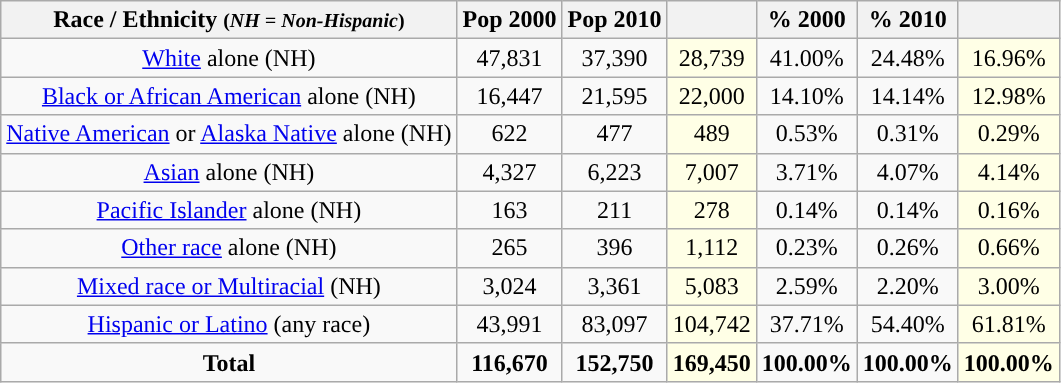<table class="wikitable" style="text-align:center;">
<tr>
<th>Race / Ethnicity <small>(<em>NH = Non-Hispanic</em>)</small></th>
<th>Pop 2000</th>
<th>Pop 2010</th>
<th></th>
<th>% 2000</th>
<th>% 2010</th>
<th></th>
</tr>
<tr>
<td><a href='#'>White</a> alone (NH)</td>
<td>47,831</td>
<td>37,390</td>
<td style='background: #ffffe6;'>28,739</td>
<td>41.00%</td>
<td>24.48%</td>
<td style='background: #ffffe6;'>16.96%</td>
</tr>
<tr>
<td><a href='#'>Black or African American</a> alone (NH)</td>
<td>16,447</td>
<td>21,595</td>
<td style='background: #ffffe6;'>22,000</td>
<td>14.10%</td>
<td>14.14%</td>
<td style='background: #ffffe6;'>12.98%</td>
</tr>
<tr>
<td><a href='#'>Native American</a> or <a href='#'>Alaska Native</a> alone (NH)</td>
<td>622</td>
<td>477</td>
<td style='background: #ffffe6;'>489</td>
<td>0.53%</td>
<td>0.31%</td>
<td style='background: #ffffe6;'>0.29%</td>
</tr>
<tr>
<td><a href='#'>Asian</a> alone (NH)</td>
<td>4,327</td>
<td>6,223</td>
<td style='background: #ffffe6;'>7,007</td>
<td>3.71%</td>
<td>4.07%</td>
<td style='background: #ffffe6;'>4.14%</td>
</tr>
<tr>
<td><a href='#'>Pacific Islander</a> alone (NH)</td>
<td>163</td>
<td>211</td>
<td style='background: #ffffe6;'>278</td>
<td>0.14%</td>
<td>0.14%</td>
<td style='background: #ffffe6;'>0.16%</td>
</tr>
<tr>
<td><a href='#'>Other race</a> alone (NH)</td>
<td>265</td>
<td>396</td>
<td style='background: #ffffe6;'>1,112</td>
<td>0.23%</td>
<td>0.26%</td>
<td style='background: #ffffe6;'>0.66%</td>
</tr>
<tr>
<td><a href='#'>Mixed race or Multiracial</a> (NH)</td>
<td>3,024</td>
<td>3,361</td>
<td style='background: #ffffe6;'>5,083</td>
<td>2.59%</td>
<td>2.20%</td>
<td style='background: #ffffe6;'>3.00%</td>
</tr>
<tr>
<td><a href='#'>Hispanic or Latino</a> (any race)</td>
<td>43,991</td>
<td>83,097</td>
<td style='background: #ffffe6;'>104,742</td>
<td>37.71%</td>
<td>54.40%</td>
<td style='background: #ffffe6;'>61.81%</td>
</tr>
<tr>
<td><strong>Total</strong></td>
<td><strong>116,670</strong></td>
<td><strong>152,750</strong></td>
<td style='background: #ffffe6;'><strong>169,450</strong></td>
<td><strong>100.00%</strong></td>
<td><strong>100.00%</strong></td>
<td style='background: #ffffe6;'><strong>100.00%</strong></td>
</tr>
</table>
